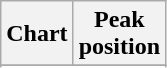<table class="wikitable sortable plainrowheaders" style="text-align:center">
<tr>
<th scope="col">Chart</th>
<th scope="col">Peak<br>position</th>
</tr>
<tr>
</tr>
<tr>
</tr>
<tr>
</tr>
<tr>
</tr>
<tr>
</tr>
<tr>
</tr>
<tr>
</tr>
</table>
